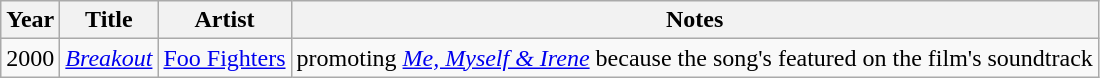<table class="wikitable">
<tr>
<th>Year</th>
<th>Title</th>
<th>Artist</th>
<th>Notes</th>
</tr>
<tr>
<td>2000</td>
<td><em><a href='#'>Breakout</a></em></td>
<td><a href='#'>Foo Fighters</a></td>
<td>promoting <em><a href='#'>Me, Myself & Irene</a></em> because the song's featured on the film's soundtrack</td>
</tr>
</table>
